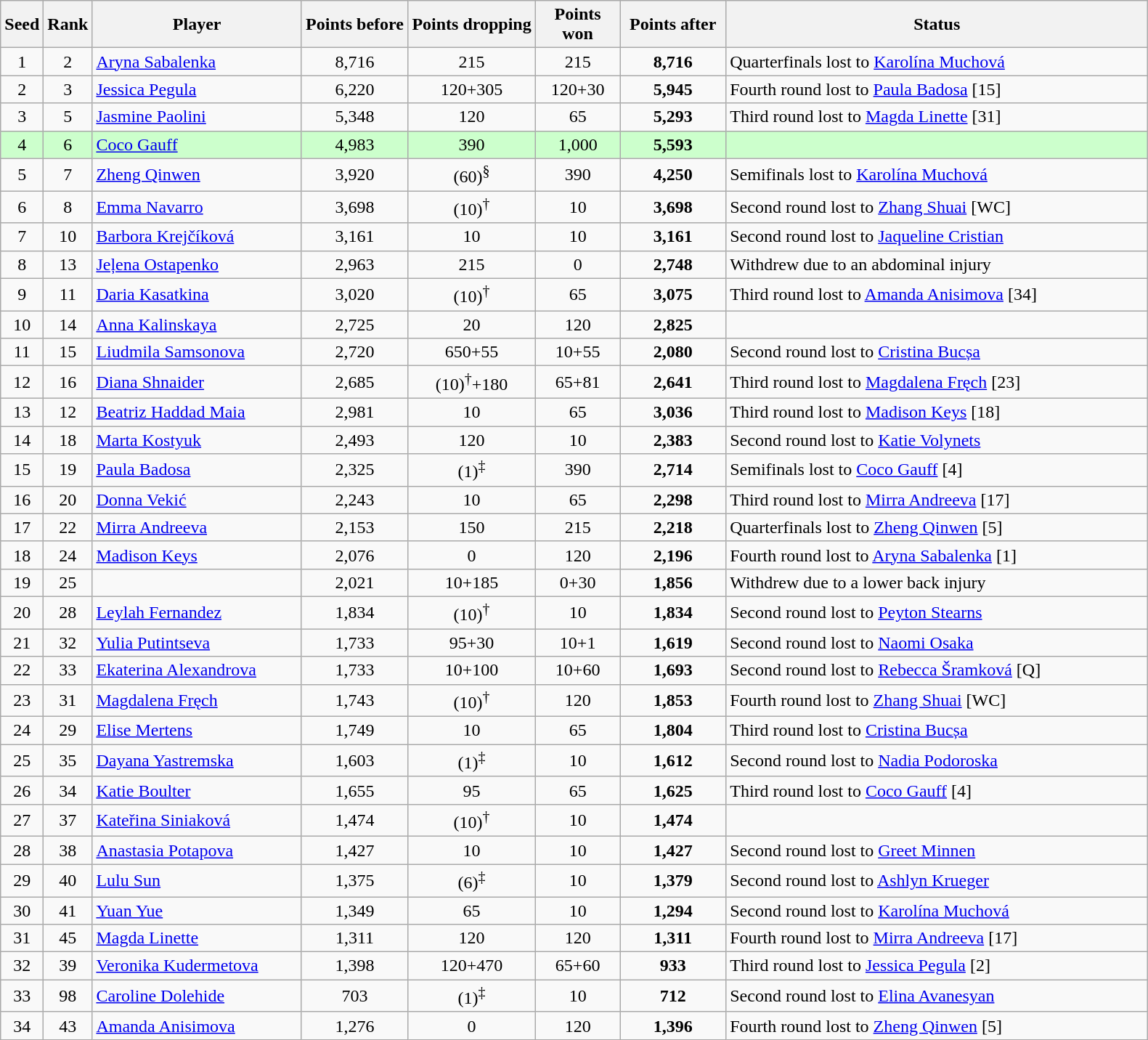<table class="wikitable sortable">
<tr>
<th style="width:30px;">Seed</th>
<th style="width:30px;">Rank</th>
<th style="width:185px;">Player</th>
<th style="width:90px;">Points before</th>
<th style="width:110px;">Points dropping</th>
<th style="width:70px;">Points won</th>
<th style="width:90px;">Points after</th>
<th style="width:380px;">Status</th>
</tr>
<tr>
<td style="text-align:center;">1</td>
<td style="text-align:center;">2</td>
<td> <a href='#'>Aryna Sabalenka</a></td>
<td style="text-align:center;">8,716</td>
<td style="text-align:center;">215</td>
<td style="text-align:center;">215</td>
<td style="text-align:center;"><strong>8,716</strong></td>
<td>Quarterfinals lost to  <a href='#'>Karolína Muchová</a></td>
</tr>
<tr>
<td style="text-align:center;">2</td>
<td style="text-align:center;">3</td>
<td> <a href='#'>Jessica Pegula</a></td>
<td style="text-align:center;">6,220</td>
<td style="text-align:center;">120+305</td>
<td style="text-align:center;">120+30</td>
<td style="text-align:center;"><strong>5,945</strong></td>
<td>Fourth round lost to  <a href='#'>Paula Badosa</a> [15]</td>
</tr>
<tr>
<td style="text-align:center;">3</td>
<td style="text-align:center;">5</td>
<td> <a href='#'>Jasmine Paolini</a></td>
<td style="text-align:center;">5,348</td>
<td style="text-align:center;">120</td>
<td style="text-align:center;">65</td>
<td style="text-align:center;"><strong>5,293</strong></td>
<td>Third round lost to  <a href='#'>Magda Linette</a> [31]</td>
</tr>
<tr style="background:#cfc">
<td style="text-align:center;">4</td>
<td style="text-align:center;">6</td>
<td> <a href='#'>Coco Gauff</a></td>
<td style="text-align:center;">4,983</td>
<td style="text-align:center;">390</td>
<td style="text-align:center;">1,000</td>
<td style="text-align:center;"><strong>5,593</strong></td>
<td></td>
</tr>
<tr>
<td style="text-align:center;">5</td>
<td style="text-align:center;">7</td>
<td> <a href='#'>Zheng Qinwen</a></td>
<td style="text-align:center;">3,920</td>
<td style="text-align:center;">(60)<sup>§</sup></td>
<td style="text-align:center;">390</td>
<td style="text-align:center;"><strong>4,250</strong></td>
<td>Semifinals lost to  <a href='#'>Karolína Muchová</a></td>
</tr>
<tr>
<td style="text-align:center;">6</td>
<td style="text-align:center;">8</td>
<td> <a href='#'>Emma Navarro</a></td>
<td style="text-align:center;">3,698</td>
<td style="text-align:center;">(10)<sup>†</sup></td>
<td style="text-align:center;">10</td>
<td style="text-align:center;"><strong>3,698</strong></td>
<td>Second round lost to  <a href='#'>Zhang Shuai</a> [WC]</td>
</tr>
<tr>
<td style="text-align:center;">7</td>
<td style="text-align:center;">10</td>
<td> <a href='#'>Barbora Krejčíková</a></td>
<td style="text-align:center;">3,161</td>
<td style="text-align:center;">10</td>
<td style="text-align:center;">10</td>
<td style="text-align:center;"><strong>3,161</strong></td>
<td>Second round lost to  <a href='#'>Jaqueline Cristian</a></td>
</tr>
<tr>
<td style="text-align:center;">8</td>
<td style="text-align:center;">13</td>
<td> <a href='#'>Jeļena Ostapenko</a></td>
<td style="text-align:center;">2,963</td>
<td style="text-align:center;">215</td>
<td style="text-align:center;">0</td>
<td style="text-align:center;"><strong>2,748</strong></td>
<td>Withdrew due to an abdominal injury</td>
</tr>
<tr>
<td style="text-align:center;">9</td>
<td style="text-align:center;">11</td>
<td> <a href='#'>Daria Kasatkina</a></td>
<td style="text-align:center;">3,020</td>
<td style="text-align:center;">(10)<sup>†</sup></td>
<td style="text-align:center;">65</td>
<td style="text-align:center;"><strong>3,075</strong></td>
<td>Third round lost to  <a href='#'>Amanda Anisimova</a> [34]</td>
</tr>
<tr>
<td style="text-align:center;">10</td>
<td style="text-align:center;">14</td>
<td> <a href='#'>Anna Kalinskaya</a></td>
<td style="text-align:center;">2,725</td>
<td style="text-align:center;">20</td>
<td style="text-align:center;">120</td>
<td style="text-align:center;"><strong>2,825</strong></td>
<td></td>
</tr>
<tr>
<td style="text-align:center;">11</td>
<td style="text-align:center;">15</td>
<td> <a href='#'>Liudmila Samsonova</a></td>
<td style="text-align:center;">2,720</td>
<td style="text-align:center;">650+55</td>
<td style="text-align:center;">10+55</td>
<td style="text-align:center;"><strong>2,080</strong></td>
<td>Second round lost to  <a href='#'>Cristina Bucșa</a></td>
</tr>
<tr>
<td style="text-align:center;">12</td>
<td style="text-align:center;">16</td>
<td> <a href='#'>Diana Shnaider</a></td>
<td style="text-align:center;">2,685</td>
<td style="text-align:center;">(10)<sup>†</sup>+180</td>
<td style="text-align:center;">65+81</td>
<td style="text-align:center;"><strong>2,641</strong></td>
<td>Third round lost to  <a href='#'>Magdalena Fręch</a> [23]</td>
</tr>
<tr>
<td style="text-align:center;">13</td>
<td style="text-align:center;">12</td>
<td> <a href='#'>Beatriz Haddad Maia</a></td>
<td style="text-align:center;">2,981</td>
<td style="text-align:center;">10</td>
<td style="text-align:center;">65</td>
<td style="text-align:center;"><strong>3,036</strong></td>
<td>Third round lost to  <a href='#'>Madison Keys</a> [18]</td>
</tr>
<tr>
<td style="text-align:center;">14</td>
<td style="text-align:center;">18</td>
<td> <a href='#'>Marta Kostyuk</a></td>
<td style="text-align:center;">2,493</td>
<td style="text-align:center;">120</td>
<td style="text-align:center;">10</td>
<td style="text-align:center;"><strong>2,383</strong></td>
<td>Second round lost to  <a href='#'>Katie Volynets</a></td>
</tr>
<tr>
<td style="text-align:center;">15</td>
<td style="text-align:center;">19</td>
<td> <a href='#'>Paula Badosa</a></td>
<td style="text-align:center;">2,325</td>
<td style="text-align:center;">(1)<sup>‡</sup></td>
<td style="text-align:center;">390</td>
<td style="text-align:center;"><strong>2,714</strong></td>
<td>Semifinals lost to  <a href='#'>Coco Gauff</a> [4]</td>
</tr>
<tr>
<td style="text-align:center;">16</td>
<td style="text-align:center;">20</td>
<td> <a href='#'>Donna Vekić</a></td>
<td style="text-align:center;">2,243</td>
<td style="text-align:center;">10</td>
<td style="text-align:center;">65</td>
<td style="text-align:center;"><strong>2,298</strong></td>
<td>Third round lost to  <a href='#'>Mirra Andreeva</a> [17]</td>
</tr>
<tr>
<td style="text-align:center;">17</td>
<td style="text-align:center;">22</td>
<td> <a href='#'>Mirra Andreeva</a></td>
<td style="text-align:center;">2,153</td>
<td style="text-align:center;">150</td>
<td style="text-align:center;">215</td>
<td style="text-align:center;"><strong>2,218</strong></td>
<td>Quarterfinals lost to  <a href='#'>Zheng Qinwen</a> [5]</td>
</tr>
<tr>
<td style="text-align:center;">18</td>
<td style="text-align:center;">24</td>
<td> <a href='#'>Madison Keys</a></td>
<td style="text-align:center;">2,076</td>
<td style="text-align:center;">0</td>
<td style="text-align:center;">120</td>
<td style="text-align:center;"><strong>2,196</strong></td>
<td>Fourth round lost to  <a href='#'>Aryna Sabalenka</a> [1]</td>
</tr>
<tr>
<td style="text-align:center;">19</td>
<td style="text-align:center;">25</td>
<td></td>
<td style="text-align:center;">2,021</td>
<td style="text-align:center;">10+185</td>
<td style="text-align:center;">0+30</td>
<td style="text-align:center;"><strong>1,856</strong></td>
<td>Withdrew due to a lower back injury</td>
</tr>
<tr>
<td style="text-align:center;">20</td>
<td style="text-align:center;">28</td>
<td> <a href='#'>Leylah Fernandez</a></td>
<td style="text-align:center;">1,834</td>
<td style="text-align:center;">(10)<sup>†</sup></td>
<td style="text-align:center;">10</td>
<td style="text-align:center;"><strong>1,834</strong></td>
<td>Second round lost to  <a href='#'>Peyton Stearns</a></td>
</tr>
<tr>
<td style="text-align:center;">21</td>
<td style="text-align:center;">32</td>
<td> <a href='#'>Yulia Putintseva</a></td>
<td style="text-align:center;">1,733</td>
<td style="text-align:center;">95+30</td>
<td style="text-align:center;">10+1</td>
<td style="text-align:center;"><strong>1,619</strong></td>
<td>Second round lost to  <a href='#'>Naomi Osaka</a></td>
</tr>
<tr>
<td style="text-align:center;">22</td>
<td style="text-align:center;">33</td>
<td> <a href='#'>Ekaterina Alexandrova</a></td>
<td style="text-align:center;">1,733</td>
<td style="text-align:center;">10+100</td>
<td style="text-align:center;">10+60</td>
<td style="text-align:center;"><strong>1,693</strong></td>
<td>Second round lost to  <a href='#'>Rebecca Šramková</a> [Q]</td>
</tr>
<tr>
<td style="text-align:center;">23</td>
<td style="text-align:center;">31</td>
<td> <a href='#'>Magdalena Fręch</a></td>
<td style="text-align:center;">1,743</td>
<td style="text-align:center;">(10)<sup>†</sup></td>
<td style="text-align:center;">120</td>
<td style="text-align:center;"><strong>1,853</strong></td>
<td>Fourth round lost to  <a href='#'>Zhang Shuai</a> [WC]</td>
</tr>
<tr>
<td style="text-align:center;">24</td>
<td style="text-align:center;">29</td>
<td> <a href='#'>Elise Mertens</a></td>
<td style="text-align:center;">1,749</td>
<td style="text-align:center;">10</td>
<td style="text-align:center;">65</td>
<td style="text-align:center;"><strong>1,804</strong></td>
<td>Third round lost to  <a href='#'>Cristina Bucșa</a></td>
</tr>
<tr>
<td style="text-align:center;">25</td>
<td style="text-align:center;">35</td>
<td> <a href='#'>Dayana Yastremska</a></td>
<td style="text-align:center;">1,603</td>
<td style="text-align:center;">(1)<sup>‡</sup></td>
<td style="text-align:center;">10</td>
<td style="text-align:center;"><strong>1,612</strong></td>
<td>Second round lost to  <a href='#'>Nadia Podoroska</a></td>
</tr>
<tr>
<td style="text-align:center;">26</td>
<td style="text-align:center;">34</td>
<td> <a href='#'>Katie Boulter</a></td>
<td style="text-align:center;">1,655</td>
<td style="text-align:center;">95</td>
<td style="text-align:center;">65</td>
<td style="text-align:center;"><strong>1,625</strong></td>
<td>Third round lost to  <a href='#'>Coco Gauff</a> [4]</td>
</tr>
<tr>
<td style="text-align:center;">27</td>
<td style="text-align:center;">37</td>
<td> <a href='#'>Kateřina Siniaková</a></td>
<td style="text-align:center;">1,474</td>
<td style="text-align:center;">(10)<sup>†</sup></td>
<td style="text-align:center;">10</td>
<td style="text-align:center;"><strong>1,474</strong></td>
<td></td>
</tr>
<tr>
<td style="text-align:center;">28</td>
<td style="text-align:center;">38</td>
<td> <a href='#'>Anastasia Potapova</a></td>
<td style="text-align:center;">1,427</td>
<td style="text-align:center;">10</td>
<td style="text-align:center;">10</td>
<td style="text-align:center;"><strong>1,427</strong></td>
<td>Second round lost to  <a href='#'>Greet Minnen</a></td>
</tr>
<tr>
<td style="text-align:center;">29</td>
<td style="text-align:center;">40</td>
<td> <a href='#'>Lulu Sun</a></td>
<td style="text-align:center;">1,375</td>
<td style="text-align:center;">(6)<sup>‡</sup></td>
<td style="text-align:center;">10</td>
<td style="text-align:center;"><strong>1,379</strong></td>
<td>Second round lost to  <a href='#'>Ashlyn Krueger</a></td>
</tr>
<tr>
<td style="text-align:center;">30</td>
<td style="text-align:center;">41</td>
<td> <a href='#'>Yuan Yue</a></td>
<td style="text-align:center;">1,349</td>
<td style="text-align:center;">65</td>
<td style="text-align:center;">10</td>
<td style="text-align:center;"><strong>1,294</strong></td>
<td>Second round lost to  <a href='#'>Karolína Muchová</a></td>
</tr>
<tr>
<td style="text-align:center;">31</td>
<td style="text-align:center;">45</td>
<td> <a href='#'>Magda Linette</a></td>
<td style="text-align:center;">1,311</td>
<td style="text-align:center;">120</td>
<td style="text-align:center;">120</td>
<td style="text-align:center;"><strong>1,311</strong></td>
<td>Fourth round lost to  <a href='#'>Mirra Andreeva</a> [17]</td>
</tr>
<tr>
<td style="text-align:center;">32</td>
<td style="text-align:center;">39</td>
<td> <a href='#'>Veronika Kudermetova</a></td>
<td style="text-align:center;">1,398</td>
<td style="text-align:center;">120+470</td>
<td style="text-align:center;">65+60</td>
<td style="text-align:center;"><strong>933</strong></td>
<td>Third round lost to  <a href='#'>Jessica Pegula</a> [2]</td>
</tr>
<tr>
<td style="text-align:center;">33</td>
<td style="text-align:center;">98</td>
<td> <a href='#'>Caroline Dolehide</a></td>
<td style="text-align:center;">703</td>
<td style="text-align:center;">(1)<sup>‡</sup></td>
<td style="text-align:center;">10</td>
<td style="text-align:center;"><strong>712</strong></td>
<td>Second round lost to  <a href='#'>Elina Avanesyan</a></td>
</tr>
<tr>
<td style="text-align:center;">34</td>
<td style="text-align:center;">43</td>
<td> <a href='#'>Amanda Anisimova</a></td>
<td style="text-align:center;">1,276</td>
<td style="text-align:center;">0</td>
<td style="text-align:center;">120</td>
<td style="text-align:center;"><strong>1,396</strong></td>
<td>Fourth round lost to  <a href='#'>Zheng Qinwen</a> [5]</td>
</tr>
</table>
